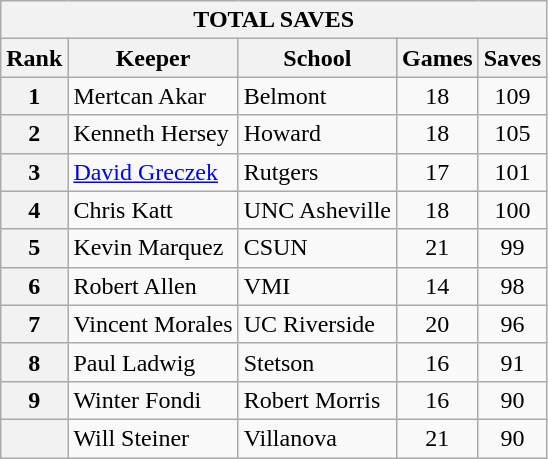<table class="wikitable">
<tr>
<th colspan=5>TOTAL SAVES</th>
</tr>
<tr>
<th>Rank</th>
<th>Keeper</th>
<th>School</th>
<th>Games</th>
<th>Saves</th>
</tr>
<tr>
<th>1</th>
<td>Mertcan Akar</td>
<td>Belmont</td>
<td style="text-align:center;">18</td>
<td style="text-align:center;">109</td>
</tr>
<tr>
<th>2</th>
<td>Kenneth Hersey</td>
<td>Howard</td>
<td style="text-align:center;">18</td>
<td style="text-align:center;">105</td>
</tr>
<tr>
<th>3</th>
<td><a href='#'>David Greczek</a></td>
<td>Rutgers</td>
<td style="text-align:center;">17</td>
<td style="text-align:center;">101</td>
</tr>
<tr>
<th>4</th>
<td>Chris Katt</td>
<td>UNC Asheville</td>
<td style="text-align:center;">18</td>
<td style="text-align:center;">100</td>
</tr>
<tr>
<th>5</th>
<td>Kevin Marquez</td>
<td>CSUN</td>
<td style="text-align:center;">21</td>
<td style="text-align:center;">99</td>
</tr>
<tr>
<th>6</th>
<td>Robert Allen</td>
<td>VMI</td>
<td style="text-align:center;">14</td>
<td style="text-align:center;">98</td>
</tr>
<tr>
<th>7</th>
<td>Vincent Morales</td>
<td>UC Riverside</td>
<td style="text-align:center;">20</td>
<td style="text-align:center;">96</td>
</tr>
<tr>
<th>8</th>
<td>Paul Ladwig</td>
<td>Stetson</td>
<td style="text-align:center;">16</td>
<td style="text-align:center;">91</td>
</tr>
<tr>
<th>9</th>
<td>Winter Fondi</td>
<td>Robert Morris</td>
<td style="text-align:center;">16</td>
<td style="text-align:center;">90</td>
</tr>
<tr>
<th></th>
<td>Will Steiner</td>
<td>Villanova</td>
<td style="text-align:center;">21</td>
<td style="text-align:center;">90</td>
</tr>
</table>
